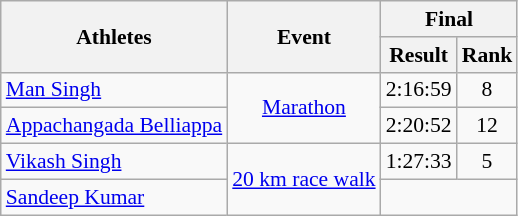<table class="wikitable" style="text-align:center; font-size:90%">
<tr>
<th rowspan="2">Athletes</th>
<th rowspan="2">Event</th>
<th colspan="2">Final</th>
</tr>
<tr>
<th>Result</th>
<th>Rank</th>
</tr>
<tr>
<td style="text-align:left"><a href='#'>Man Singh</a></td>
<td rowspan="2"><a href='#'>Marathon</a></td>
<td>2:16:59</td>
<td>8</td>
</tr>
<tr>
<td style="text-align:left"><a href='#'>Appachangada Belliappa</a></td>
<td>2:20:52</td>
<td>12</td>
</tr>
<tr>
<td style="text-align:left"><a href='#'>Vikash Singh</a></td>
<td rowspan="2"><a href='#'>20 km race walk</a></td>
<td>1:27:33</td>
<td>5</td>
</tr>
<tr>
<td style="text-align:left"><a href='#'>Sandeep Kumar</a></td>
<td colspan="2"></td>
</tr>
</table>
